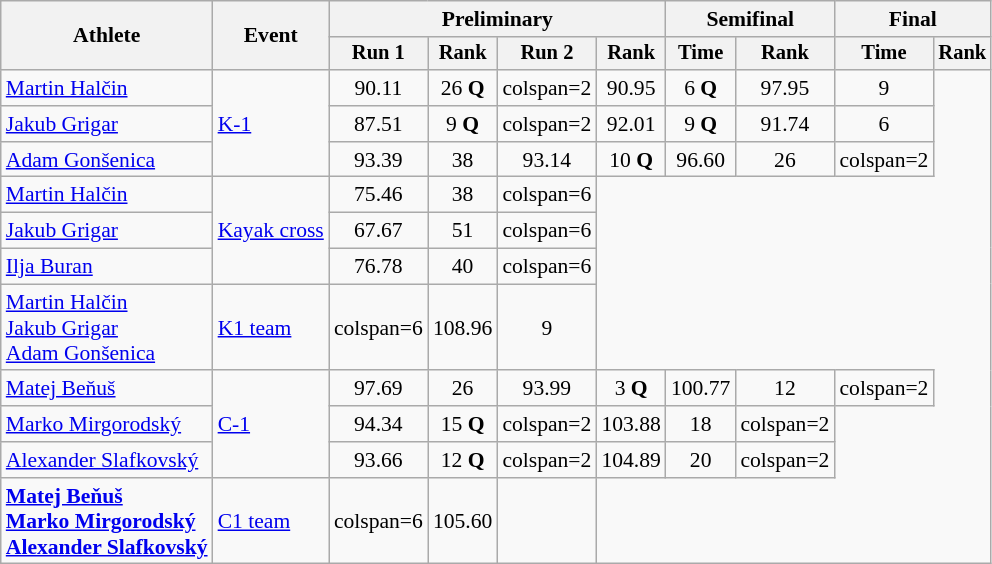<table class=wikitable style=font-size:90%;text-align:center>
<tr>
<th rowspan=2>Athlete</th>
<th rowspan=2>Event</th>
<th colspan=4>Preliminary</th>
<th colspan=2>Semifinal</th>
<th colspan=2>Final</th>
</tr>
<tr style=font-size:95%>
<th>Run 1</th>
<th>Rank</th>
<th>Run 2</th>
<th>Rank</th>
<th>Time</th>
<th>Rank</th>
<th>Time</th>
<th>Rank</th>
</tr>
<tr>
<td align=left><a href='#'>Martin Halčin</a></td>
<td align=left rowspan=3><a href='#'>K-1</a></td>
<td>90.11</td>
<td>26 <strong>Q</strong></td>
<td>colspan=2 </td>
<td>90.95</td>
<td>6 <strong>Q</strong></td>
<td>97.95</td>
<td>9</td>
</tr>
<tr>
<td align=left><a href='#'>Jakub Grigar</a></td>
<td>87.51</td>
<td>9 <strong>Q</strong></td>
<td>colspan=2 </td>
<td>92.01</td>
<td>9 <strong>Q</strong></td>
<td>91.74</td>
<td>6</td>
</tr>
<tr>
<td align=left><a href='#'>Adam Gonšenica</a></td>
<td>93.39</td>
<td>38</td>
<td>93.14</td>
<td>10 <strong>Q</strong></td>
<td>96.60</td>
<td>26</td>
<td>colspan=2 </td>
</tr>
<tr>
<td align=left><a href='#'>Martin Halčin</a></td>
<td align=left rowspan=3><a href='#'>Kayak cross</a></td>
<td>75.46</td>
<td>38</td>
<td>colspan=6 </td>
</tr>
<tr>
<td align=left><a href='#'>Jakub Grigar</a></td>
<td>67.67</td>
<td>51</td>
<td>colspan=6 </td>
</tr>
<tr>
<td align=left><a href='#'>Ilja Buran</a></td>
<td>76.78</td>
<td>40</td>
<td>colspan=6 </td>
</tr>
<tr>
<td align=left><a href='#'>Martin Halčin</a><br><a href='#'>Jakub Grigar</a><br><a href='#'>Adam Gonšenica</a></td>
<td align=left><a href='#'>K1 team</a></td>
<td>colspan=6 </td>
<td>108.96</td>
<td>9</td>
</tr>
<tr>
<td align=left><a href='#'>Matej Beňuš</a></td>
<td align=left rowspan=3><a href='#'>C-1</a></td>
<td>97.69</td>
<td>26</td>
<td>93.99</td>
<td>3 <strong>Q</strong></td>
<td>100.77</td>
<td>12</td>
<td>colspan=2 </td>
</tr>
<tr>
<td align=left><a href='#'>Marko Mirgorodský</a></td>
<td>94.34</td>
<td>15 <strong>Q</strong></td>
<td>colspan=2 </td>
<td>103.88</td>
<td>18</td>
<td>colspan=2 </td>
</tr>
<tr>
<td align=left><a href='#'>Alexander Slafkovský</a></td>
<td>93.66</td>
<td>12 <strong>Q</strong></td>
<td>colspan=2 </td>
<td>104.89</td>
<td>20</td>
<td>colspan=2 </td>
</tr>
<tr>
<td align=left><strong><a href='#'>Matej Beňuš</a></strong><br><strong><a href='#'>Marko Mirgorodský</a></strong><br><strong><a href='#'>Alexander Slafkovský</a></strong></td>
<td align=left><a href='#'>C1 team</a></td>
<td>colspan=6 </td>
<td>105.60</td>
<td></td>
</tr>
</table>
